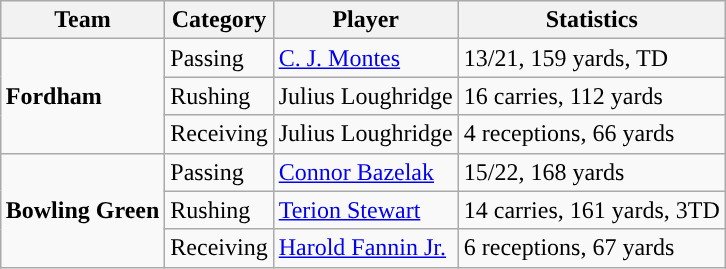<table class="wikitable" style="float: right;">
<tr>
<th>Team</th>
<th>Category</th>
<th>Player</th>
<th>Statistics</th>
</tr>
<tr>
<td rowspan=3><strong>Fordham</strong></td>
<td>Passing</td>
<td><a href='#'>C. J. Montes</a></td>
<td>13/21, 159 yards, TD</td>
</tr>
<tr>
<td>Rushing</td>
<td>Julius Loughridge</td>
<td>16 carries, 112 yards</td>
</tr>
<tr>
<td>Receiving</td>
<td>Julius Loughridge</td>
<td>4 receptions, 66 yards</td>
</tr>
<tr>
<td rowspan=3><strong>Bowling Green</strong></td>
<td>Passing</td>
<td><a href='#'>Connor Bazelak</a></td>
<td>15/22, 168 yards</td>
</tr>
<tr>
<td>Rushing</td>
<td><a href='#'>Terion Stewart</a></td>
<td>14 carries, 161 yards, 3TD</td>
</tr>
<tr>
<td>Receiving</td>
<td><a href='#'>Harold Fannin Jr.</a></td>
<td>6 receptions, 67 yards</td>
</tr>
</table>
